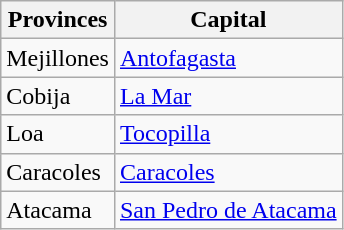<table class="wikitable">
<tr>
<th>Provinces</th>
<th>Capital</th>
</tr>
<tr>
<td>Mejillones</td>
<td><a href='#'>Antofagasta</a></td>
</tr>
<tr>
<td>Cobija</td>
<td><a href='#'>La Mar</a></td>
</tr>
<tr>
<td>Loa</td>
<td><a href='#'>Tocopilla</a></td>
</tr>
<tr>
<td>Caracoles</td>
<td><a href='#'>Caracoles</a></td>
</tr>
<tr>
<td>Atacama</td>
<td><a href='#'>San Pedro de Atacama</a></td>
</tr>
</table>
